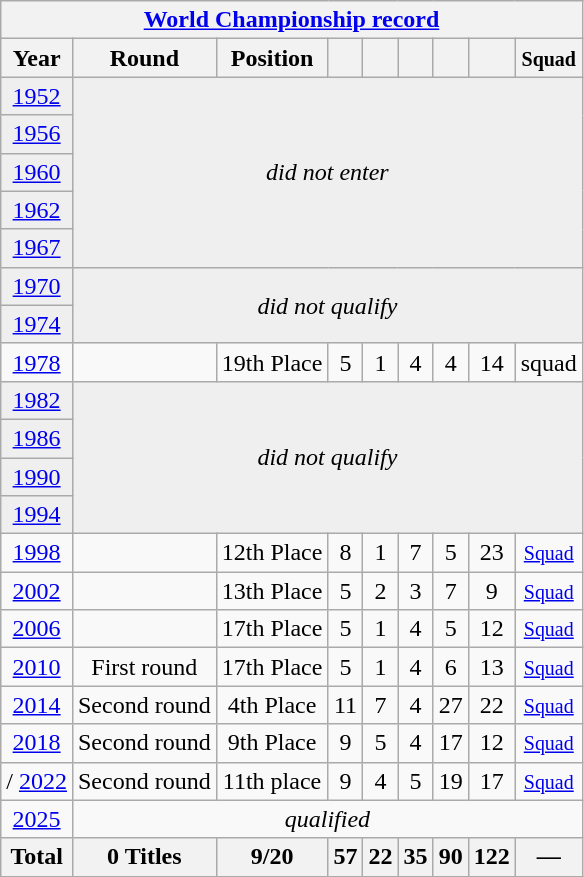<table class="wikitable" style="text-align: center;">
<tr>
<th colspan=9><a href='#'>World Championship record</a></th>
</tr>
<tr>
<th>Year</th>
<th>Round</th>
<th>Position</th>
<th></th>
<th></th>
<th></th>
<th></th>
<th></th>
<th><small>Squad</small></th>
</tr>
<tr bgcolor="efefef">
<td> <a href='#'>1952</a></td>
<td colspan=8 rowspan=5 align=center><em>did not enter</em></td>
</tr>
<tr bgcolor="efefef">
<td> <a href='#'>1956</a></td>
</tr>
<tr bgcolor="efefef">
<td> <a href='#'>1960</a></td>
</tr>
<tr bgcolor="efefef">
<td> <a href='#'>1962</a></td>
</tr>
<tr bgcolor="efefef">
<td> <a href='#'>1967</a></td>
</tr>
<tr bgcolor="efefef">
<td> <a href='#'>1970</a></td>
<td colspan=8 rowspan=2 align=center><em>did not qualify</em></td>
</tr>
<tr bgcolor="efefef">
<td> <a href='#'>1974</a></td>
</tr>
<tr>
<td> <a href='#'>1978</a></td>
<td></td>
<td>19th Place</td>
<td>5</td>
<td>1</td>
<td>4</td>
<td>4</td>
<td>14</td>
<td>squad</td>
</tr>
<tr bgcolor="efefef">
<td> <a href='#'>1982</a></td>
<td colspan=8 rowspan=4 align=center><em>did not qualify</em></td>
</tr>
<tr bgcolor="efefef">
<td> <a href='#'>1986</a></td>
</tr>
<tr bgcolor="efefef">
<td> <a href='#'>1990</a></td>
</tr>
<tr bgcolor="efefef">
<td> <a href='#'>1994</a></td>
</tr>
<tr>
<td> <a href='#'>1998</a></td>
<td></td>
<td>12th Place</td>
<td>8</td>
<td>1</td>
<td>7</td>
<td>5</td>
<td>23</td>
<td><small><a href='#'>Squad</a></small></td>
</tr>
<tr>
<td> <a href='#'>2002</a></td>
<td></td>
<td>13th Place</td>
<td>5</td>
<td>2</td>
<td>3</td>
<td>7</td>
<td>9</td>
<td><small><a href='#'>Squad</a></small></td>
</tr>
<tr>
<td> <a href='#'>2006</a></td>
<td></td>
<td>17th Place</td>
<td>5</td>
<td>1</td>
<td>4</td>
<td>5</td>
<td>12</td>
<td><small><a href='#'>Squad</a></small></td>
</tr>
<tr>
<td> <a href='#'>2010</a></td>
<td>First round</td>
<td>17th Place</td>
<td>5</td>
<td>1</td>
<td>4</td>
<td>6</td>
<td>13</td>
<td><small><a href='#'>Squad</a></small></td>
</tr>
<tr>
<td> <a href='#'>2014</a></td>
<td>Second round</td>
<td>4th Place</td>
<td>11</td>
<td>7</td>
<td>4</td>
<td>27</td>
<td>22</td>
<td><small><a href='#'>Squad</a></small></td>
</tr>
<tr>
<td> <a href='#'>2018</a></td>
<td>Second round</td>
<td>9th Place</td>
<td>9</td>
<td>5</td>
<td>4</td>
<td>17</td>
<td>12</td>
<td><small><a href='#'>Squad</a></small></td>
</tr>
<tr>
<td>/ <a href='#'>2022</a></td>
<td>Second round</td>
<td>11th place</td>
<td>9</td>
<td>4</td>
<td>5</td>
<td>19</td>
<td>17</td>
<td><small><a href='#'>Squad</a></small></td>
</tr>
<tr>
<td> <a href='#'>2025</a></td>
<td colspan=8 align=center><em>qualified</em></td>
</tr>
<tr>
<th>Total</th>
<th>0 Titles</th>
<th>9/20</th>
<th>57</th>
<th>22</th>
<th>35</th>
<th>90</th>
<th>122</th>
<th>—</th>
</tr>
</table>
